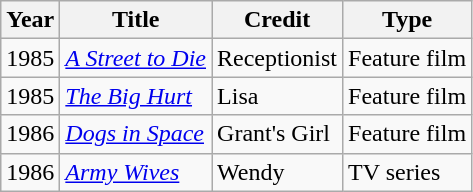<table class="wikitable">
<tr>
<th>Year</th>
<th>Title</th>
<th>Credit</th>
<th>Type</th>
</tr>
<tr>
<td>1985</td>
<td><em><a href='#'>A Street to Die</a></em></td>
<td>Receptionist</td>
<td>Feature film</td>
</tr>
<tr>
<td>1985</td>
<td><em><a href='#'>The Big Hurt</a></em></td>
<td>Lisa</td>
<td>Feature film</td>
</tr>
<tr>
<td>1986</td>
<td><em><a href='#'>Dogs in Space</a></em></td>
<td>Grant's Girl</td>
<td>Feature film</td>
</tr>
<tr>
<td>1986</td>
<td><em><a href='#'>Army Wives</a></em></td>
<td>Wendy</td>
<td>TV series</td>
</tr>
</table>
